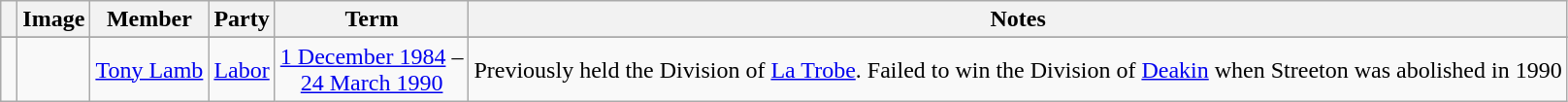<table class=wikitable style="text-align:center">
<tr>
<th></th>
<th>Image</th>
<th>Member</th>
<th>Party</th>
<th>Term</th>
<th>Notes</th>
</tr>
<tr>
</tr>
<tr>
<td> </td>
<td></td>
<td><a href='#'>Tony Lamb</a><br></td>
<td><a href='#'>Labor</a></td>
<td nowrap><a href='#'>1 December 1984</a> –<br><a href='#'>24 March 1990</a></td>
<td>Previously held the Division of <a href='#'>La Trobe</a>. Failed to win the Division of <a href='#'>Deakin</a> when Streeton was abolished in 1990</td>
</tr>
</table>
